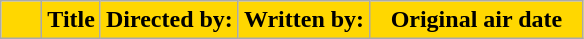<table class=wikitable style="background:#FFFFFF">
<tr>
<th style="background:#FFD700; width:20px"></th>
<th style="background:#FFD700">Title</th>
<th style="background:#FFD700">Directed by:</th>
<th style="background:#FFD700">Written by:</th>
<th style="background:#FFD700; width:135px">Original air date<br>




























</th>
</tr>
</table>
